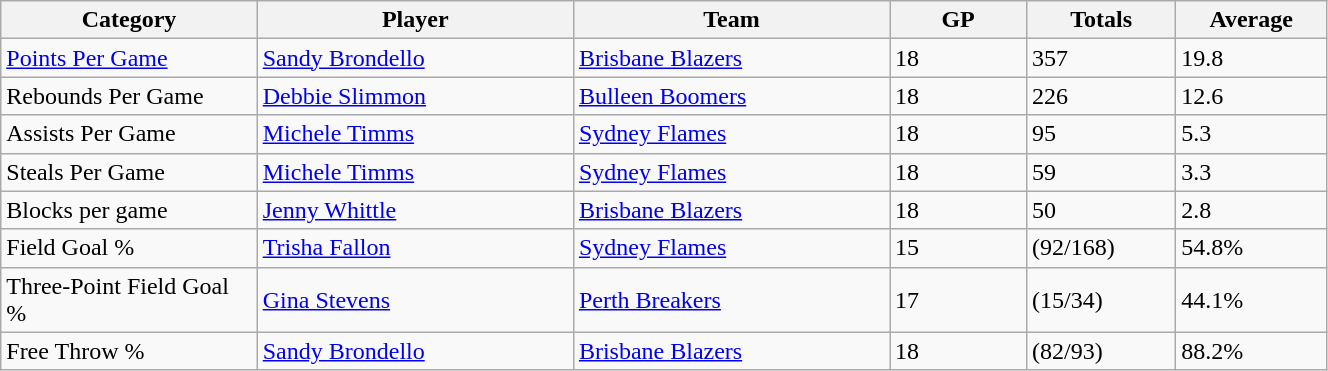<table class="wikitable" style="width: 70%">
<tr>
<th width=100>Category</th>
<th width=125>Player</th>
<th width=125>Team</th>
<th width=50>GP</th>
<th width=50>Totals</th>
<th width=50>Average</th>
</tr>
<tr>
<td><a href='#'>Points Per Game</a></td>
<td><a href='#'>Sandy Brondello</a></td>
<td><a href='#'>Brisbane Blazers</a></td>
<td>18</td>
<td>357</td>
<td>19.8</td>
</tr>
<tr>
<td>Rebounds Per Game</td>
<td><a href='#'>Debbie Slimmon</a></td>
<td><a href='#'>Bulleen Boomers</a></td>
<td>18</td>
<td>226</td>
<td>12.6</td>
</tr>
<tr>
<td>Assists Per Game</td>
<td><a href='#'>Michele Timms</a></td>
<td><a href='#'>Sydney Flames</a></td>
<td>18</td>
<td>95</td>
<td>5.3</td>
</tr>
<tr>
<td>Steals Per Game</td>
<td><a href='#'>Michele Timms</a></td>
<td><a href='#'>Sydney Flames</a></td>
<td>18</td>
<td>59</td>
<td>3.3</td>
</tr>
<tr>
<td>Blocks per game</td>
<td><a href='#'>Jenny Whittle</a></td>
<td><a href='#'>Brisbane Blazers</a></td>
<td>18</td>
<td>50</td>
<td>2.8</td>
</tr>
<tr>
<td>Field Goal %</td>
<td><a href='#'>Trisha Fallon</a></td>
<td><a href='#'>Sydney Flames</a></td>
<td>15</td>
<td>(92/168)</td>
<td>54.8%</td>
</tr>
<tr>
<td>Three-Point Field Goal %</td>
<td><a href='#'>Gina Stevens</a></td>
<td><a href='#'>Perth Breakers</a></td>
<td>17</td>
<td>(15/34)</td>
<td>44.1%</td>
</tr>
<tr>
<td>Free Throw %</td>
<td><a href='#'>Sandy Brondello</a></td>
<td><a href='#'>Brisbane Blazers</a></td>
<td>18</td>
<td>(82/93)</td>
<td>88.2%</td>
</tr>
</table>
